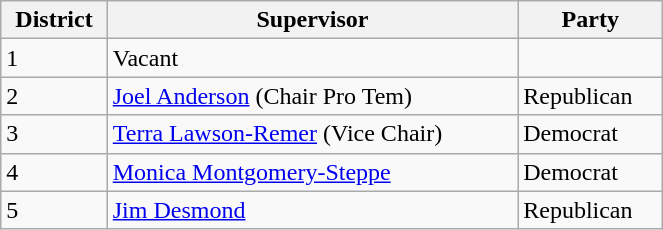<table class="wikitable" style="width:35%;">
<tr>
<th>District</th>
<th>Supervisor</th>
<th>Party</th>
</tr>
<tr>
<td>1</td>
<td> Vacant</td>
<td></td>
</tr>
<tr>
<td>2</td>
<td> <a href='#'>Joel Anderson</a> (Chair Pro Tem)</td>
<td>Republican</td>
</tr>
<tr>
<td>3</td>
<td> <a href='#'>Terra Lawson-Remer</a> (Vice Chair)</td>
<td>Democrat</td>
</tr>
<tr>
<td>4</td>
<td><a href='#'> Monica Montgomery-Steppe</a></td>
<td>Democrat</td>
</tr>
<tr>
<td>5</td>
<td> <a href='#'>Jim Desmond</a></td>
<td>Republican</td>
</tr>
</table>
